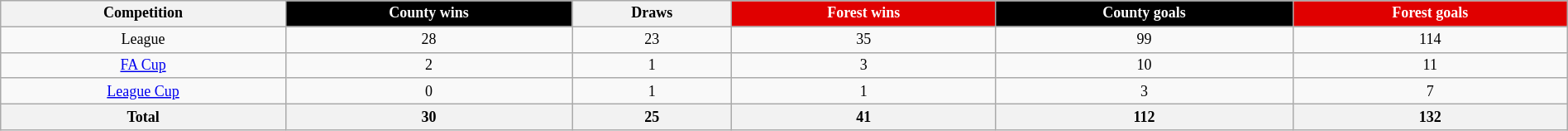<table class="wikitable" style="text-align: center; width: 100%; font-size: 12px">
<tr>
<th>Competition</th>
<th style="background:#000000; color:white">County wins</th>
<th>Draws</th>
<th style="background:#E00000; color:white">Forest wins</th>
<th style="background:#000000; color:white">County goals</th>
<th style="background:#E00000; color:white">Forest goals</th>
</tr>
<tr>
<td>League</td>
<td>28</td>
<td>23</td>
<td>35</td>
<td>99</td>
<td>114</td>
</tr>
<tr>
<td><a href='#'>FA Cup</a></td>
<td>2</td>
<td>1</td>
<td>3</td>
<td>10</td>
<td>11</td>
</tr>
<tr>
<td><a href='#'>League Cup</a></td>
<td>0</td>
<td>1</td>
<td>1</td>
<td>3</td>
<td>7</td>
</tr>
<tr class="sortbottom">
<th>Total</th>
<th>30</th>
<th>25</th>
<th>41</th>
<th>112</th>
<th>132</th>
</tr>
</table>
